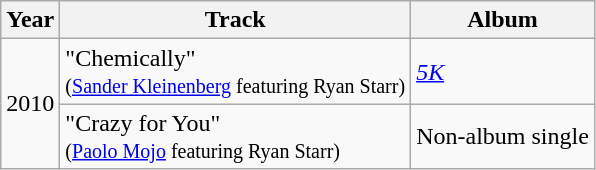<table class="wikitable">
<tr>
<th>Year</th>
<th>Track</th>
<th>Album</th>
</tr>
<tr>
<td rowspan="2">2010</td>
<td>"Chemically"<br><small>(<a href='#'>Sander Kleinenberg</a> featuring Ryan Starr)</small></td>
<td><em><a href='#'>5K</a></em></td>
</tr>
<tr>
<td>"Crazy for You"<br><small>(<a href='#'>Paolo Mojo</a> featuring Ryan Starr)</small></td>
<td>Non-album single</td>
</tr>
</table>
